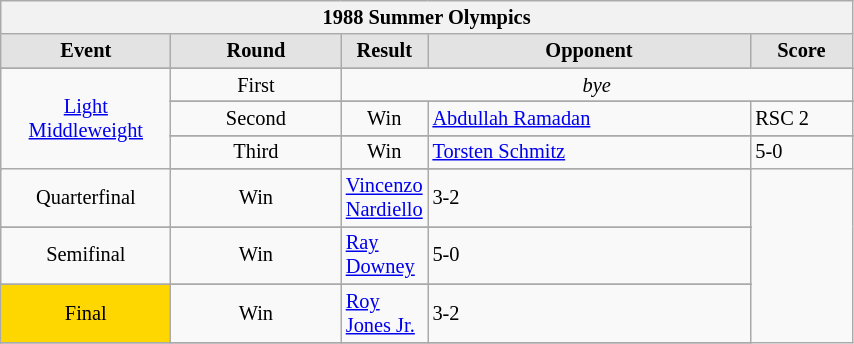<table style='font-size: 85%; text-align: left;' class='wikitable' width='45%'>
<tr>
<th colspan=5>1988 Summer Olympics</th>
</tr>
<tr>
<th style='border-style: none none solid solid; background: #e3e3e3; width: 20%'><strong>Event</strong></th>
<th style='border-style: none none solid solid; background: #e3e3e3; width: 20%'><strong>Round</strong></th>
<th style='border-style: none none solid solid; background: #e3e3e3; width: 10%'><strong>Result</strong></th>
<th style='border-style: none none solid solid; background: #e3e3e3; width: 38%'><strong>Opponent</strong></th>
<th style='border-style: none none solid solid; background: #e3e3e3; width: 12%'><strong>Score</strong></th>
</tr>
<tr>
</tr>
<tr align=center>
<td rowspan="6" style="text-align:center;"><a href='#'>Light Middleweight</a></td>
<td align='center'>First</td>
<td colspan="3" style="text-align:center;"><em>bye</em></td>
</tr>
<tr>
</tr>
<tr align=center>
<td align='center'>Second</td>
<td>Win</td>
<td align='left'> <a href='#'>Abdullah Ramadan</a></td>
<td align='left'>RSC 2</td>
</tr>
<tr>
</tr>
<tr align=center>
<td align='center'>Third</td>
<td>Win</td>
<td align='left'> <a href='#'>Torsten Schmitz</a></td>
<td align='left'>5-0</td>
</tr>
<tr>
</tr>
<tr align=center>
<td align='center'>Quarterfinal</td>
<td>Win</td>
<td align='left'> <a href='#'>Vincenzo Nardiello</a></td>
<td align='left'>3-2</td>
</tr>
<tr>
</tr>
<tr align=center>
<td align='center'>Semifinal</td>
<td>Win</td>
<td align='left'> <a href='#'>Ray Downey</a></td>
<td align='left'>5-0</td>
</tr>
<tr>
</tr>
<tr align=center>
<td align='center'; bgcolor="gold">Final</td>
<td> Win</td>
<td align='left'> <a href='#'>Roy Jones Jr.</a></td>
<td align='left'>3-2</td>
</tr>
<tr>
</tr>
</table>
